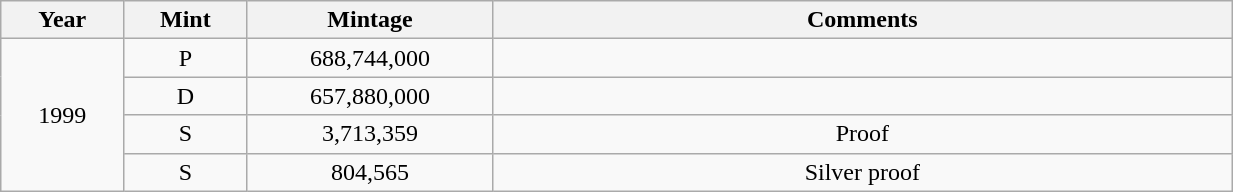<table class="wikitable sortable" style="min-width:65%; text-align:center;">
<tr>
<th width="10%">Year</th>
<th width="10%">Mint</th>
<th width="20%">Mintage</th>
<th width="60%">Comments</th>
</tr>
<tr>
<td rowspan="4">1999</td>
<td>P</td>
<td>688,744,000</td>
<td></td>
</tr>
<tr>
<td>D</td>
<td>657,880,000</td>
<td></td>
</tr>
<tr>
<td>S</td>
<td>3,713,359</td>
<td>Proof</td>
</tr>
<tr>
<td>S</td>
<td>804,565</td>
<td>Silver proof</td>
</tr>
</table>
